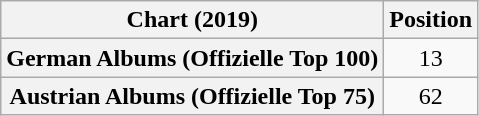<table class="wikitable plainrowheaders">
<tr>
<th scope="col">Chart (2019)</th>
<th scope="col">Position</th>
</tr>
<tr>
<th scope="row">German Albums (Offizielle Top 100)</th>
<td align="center">13</td>
</tr>
<tr>
<th scope="row">Austrian Albums (Offizielle Top 75)</th>
<td align="center">62</td>
</tr>
</table>
